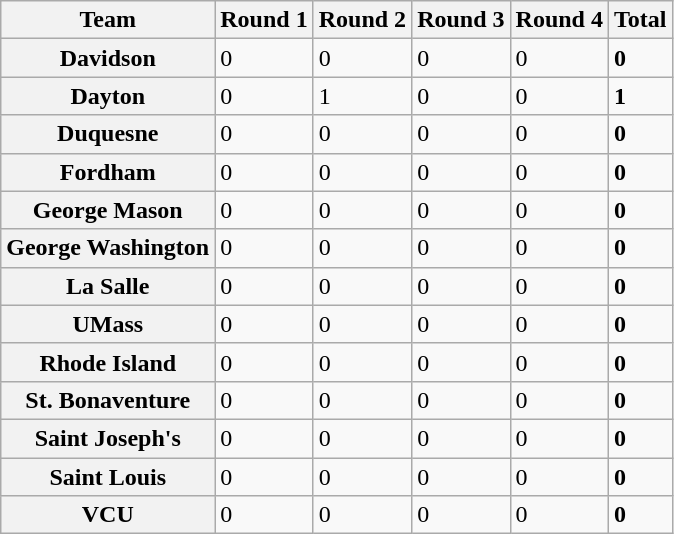<table class="wikitable sortable">
<tr>
<th>Team</th>
<th>Round 1</th>
<th>Round 2</th>
<th>Round 3</th>
<th>Round 4</th>
<th>Total</th>
</tr>
<tr>
<th style=>Davidson</th>
<td>0</td>
<td>0</td>
<td>0</td>
<td>0</td>
<td><strong>0</strong></td>
</tr>
<tr>
<th style=>Dayton</th>
<td>0</td>
<td>1</td>
<td>0</td>
<td>0</td>
<td><strong>1</strong></td>
</tr>
<tr>
<th style=>Duquesne</th>
<td>0</td>
<td>0</td>
<td>0</td>
<td>0</td>
<td><strong>0</strong></td>
</tr>
<tr>
<th style=>Fordham</th>
<td>0</td>
<td>0</td>
<td>0</td>
<td>0</td>
<td><strong>0</strong></td>
</tr>
<tr>
<th style=>George Mason</th>
<td>0</td>
<td>0</td>
<td>0</td>
<td>0</td>
<td><strong>0</strong></td>
</tr>
<tr>
<th style=>George Washington</th>
<td>0</td>
<td>0</td>
<td>0</td>
<td>0</td>
<td><strong>0</strong></td>
</tr>
<tr>
<th style=>La Salle</th>
<td>0</td>
<td>0</td>
<td>0</td>
<td>0</td>
<td><strong>0</strong></td>
</tr>
<tr>
<th style=>UMass</th>
<td>0</td>
<td>0</td>
<td>0</td>
<td>0</td>
<td><strong>0</strong></td>
</tr>
<tr>
<th style=>Rhode Island</th>
<td>0</td>
<td>0</td>
<td>0</td>
<td>0</td>
<td><strong>0</strong></td>
</tr>
<tr>
<th style=>St. Bonaventure</th>
<td>0</td>
<td>0</td>
<td>0</td>
<td>0</td>
<td><strong>0</strong></td>
</tr>
<tr>
<th style=>Saint Joseph's</th>
<td>0</td>
<td>0</td>
<td>0</td>
<td>0</td>
<td><strong>0</strong></td>
</tr>
<tr>
<th style=>Saint Louis</th>
<td>0</td>
<td>0</td>
<td>0</td>
<td>0</td>
<td><strong>0</strong></td>
</tr>
<tr>
<th style=>VCU</th>
<td>0</td>
<td>0</td>
<td>0</td>
<td>0</td>
<td><strong>0</strong></td>
</tr>
</table>
